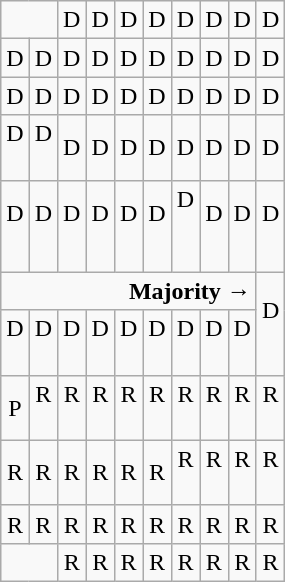<table class="wikitable" style="text-align:center">
<tr>
<td colspan=2> </td>
<td>D</td>
<td>D</td>
<td>D</td>
<td>D</td>
<td>D</td>
<td>D</td>
<td>D</td>
<td>D</td>
</tr>
<tr>
<td width=10% >D</td>
<td width=10% >D</td>
<td width=10% >D</td>
<td width=10% >D</td>
<td width=10% >D</td>
<td width=10% >D</td>
<td width=10% >D</td>
<td width=10% >D</td>
<td width=10% >D</td>
<td width=10% >D</td>
</tr>
<tr>
<td>D</td>
<td>D</td>
<td>D</td>
<td>D</td>
<td>D</td>
<td>D</td>
<td>D</td>
<td>D</td>
<td>D</td>
<td>D</td>
</tr>
<tr>
<td>D<br><br></td>
<td>D<br><br></td>
<td>D</td>
<td>D</td>
<td>D</td>
<td>D</td>
<td>D</td>
<td>D</td>
<td>D</td>
<td>D</td>
</tr>
<tr>
<td>D<br><br></td>
<td>D<br><br></td>
<td>D<br><br></td>
<td>D<br><br></td>
<td>D<br><br></td>
<td>D<br><br></td>
<td>D<br><br><br></td>
<td>D<br><br></td>
<td>D<br><br></td>
<td>D<br><br></td>
</tr>
<tr>
<td colspan=9 align=right><strong>Majority →</strong></td>
<td rowspan=2 >D<br><br></td>
</tr>
<tr>
<td>D<br><br></td>
<td>D<br><br></td>
<td>D<br><br></td>
<td>D<br><br></td>
<td>D<br><br></td>
<td>D<br><br></td>
<td>D<br><br></td>
<td>D<br><br></td>
<td>D<br><br></td>
</tr>
<tr>
<td>P</td>
<td>R<br><br></td>
<td>R<br><br></td>
<td>R<br><br></td>
<td>R<br><br></td>
<td>R<br><br></td>
<td>R<br><br></td>
<td>R<br><br></td>
<td>R<br><br></td>
<td>R<br><br></td>
</tr>
<tr>
<td>R</td>
<td>R</td>
<td>R</td>
<td>R</td>
<td>R</td>
<td>R</td>
<td>R<br><br></td>
<td>R<br><br></td>
<td>R<br><br></td>
<td>R<br><br></td>
</tr>
<tr>
<td>R</td>
<td>R</td>
<td>R</td>
<td>R</td>
<td>R</td>
<td>R</td>
<td>R</td>
<td>R</td>
<td>R</td>
<td>R</td>
</tr>
<tr>
<td colspan=2></td>
<td>R</td>
<td>R</td>
<td>R</td>
<td>R</td>
<td>R</td>
<td>R</td>
<td>R</td>
<td>R</td>
</tr>
</table>
